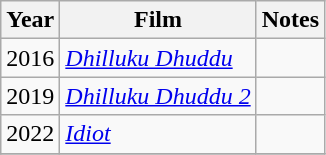<table class="wikitable sortable">
<tr>
<th>Year</th>
<th>Film</th>
<th>Notes</th>
</tr>
<tr>
<td>2016</td>
<td><em><a href='#'>Dhilluku Dhuddu</a></em></td>
<td></td>
</tr>
<tr>
<td>2019</td>
<td><em><a href='#'>Dhilluku Dhuddu 2</a></em></td>
<td></td>
</tr>
<tr>
<td>2022</td>
<td><em><a href='#'>Idiot</a></em></td>
<td></td>
</tr>
<tr>
</tr>
</table>
